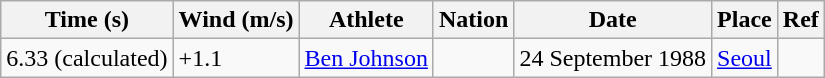<table class="wikitable">
<tr>
<th>Time (s)</th>
<th>Wind (m/s)</th>
<th>Athlete</th>
<th>Nation</th>
<th>Date</th>
<th>Place</th>
<th>Ref</th>
</tr>
<tr>
<td>6.33 (calculated)</td>
<td>+1.1</td>
<td><a href='#'>Ben Johnson</a></td>
<td></td>
<td>24 September 1988</td>
<td><a href='#'>Seoul</a></td>
<td></td>
</tr>
</table>
